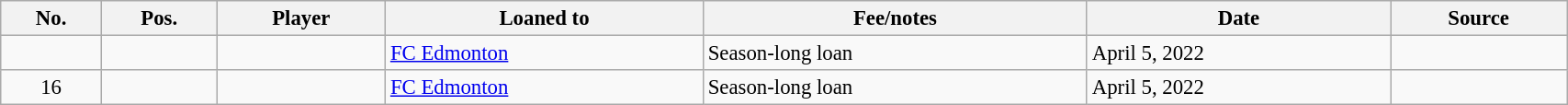<table class="wikitable sortable" style="width:90%; text-align:center; font-size:95%; text-align:left;">
<tr>
<th>No.</th>
<th>Pos.</th>
<th>Player</th>
<th>Loaned to</th>
<th>Fee/notes</th>
<th>Date</th>
<th>Source</th>
</tr>
<tr>
<td align=center></td>
<td align=center></td>
<td></td>
<td> <a href='#'>FC Edmonton</a></td>
<td>Season-long loan</td>
<td>April 5, 2022</td>
<td></td>
</tr>
<tr>
<td align=center>16</td>
<td align=center></td>
<td></td>
<td> <a href='#'>FC Edmonton</a></td>
<td>Season-long loan</td>
<td>April 5, 2022</td>
<td></td>
</tr>
</table>
